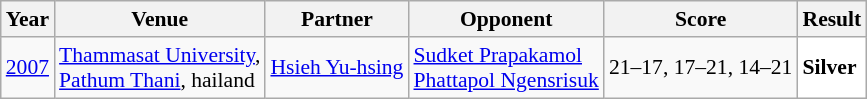<table class="sortable wikitable" style="font-size: 90%;">
<tr>
<th>Year</th>
<th>Venue</th>
<th>Partner</th>
<th>Opponent</th>
<th>Score</th>
<th>Result</th>
</tr>
<tr>
<td align="center"><a href='#'>2007</a></td>
<td align="left"><a href='#'>Thammasat University</a>,<br><a href='#'>Pathum Thani</a>, hailand</td>
<td align="left"> <a href='#'>Hsieh Yu-hsing</a></td>
<td align="left"> <a href='#'>Sudket Prapakamol</a><br> <a href='#'>Phattapol Ngensrisuk</a></td>
<td align="left">21–17, 17–21, 14–21</td>
<td style="text-align:left; background:white"> <strong>Silver</strong></td>
</tr>
</table>
